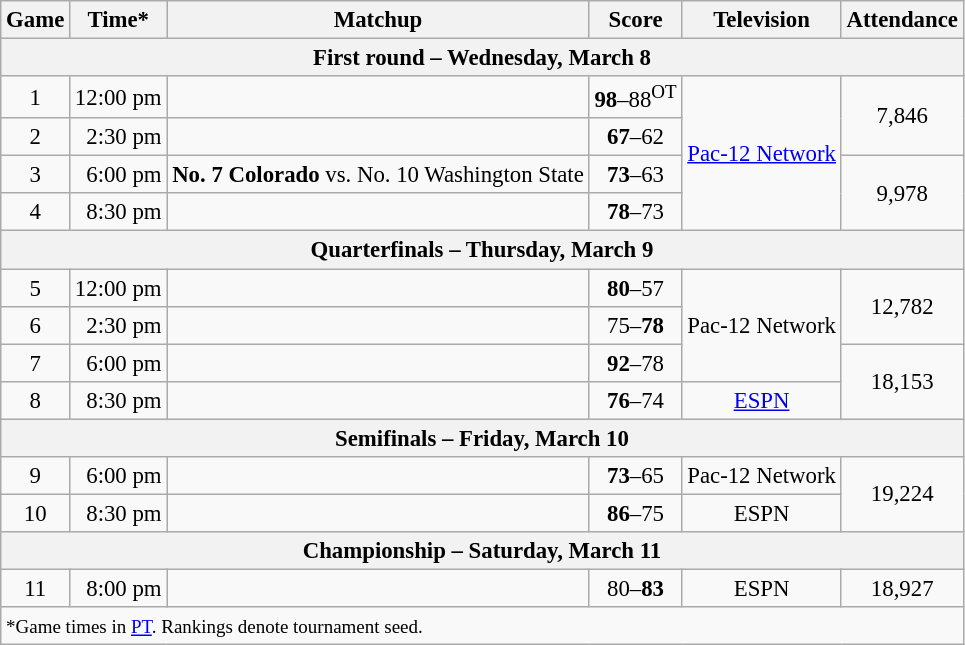<table class="wikitable" style="font-size: 95%">
<tr>
<th>Game</th>
<th>Time*</th>
<th>Matchup</th>
<th>Score</th>
<th>Television</th>
<th>Attendance</th>
</tr>
<tr>
<th colspan=6>First round – Wednesday, March 8</th>
</tr>
<tr>
<td align=center>1</td>
<td align=right>12:00 pm</td>
<td></td>
<td align=center><strong>98</strong>–88<sup>OT</sup></td>
<td rowspan=4 align=center><a href='#'>Pac-12 Network</a></td>
<td rowspan=2 align=center>7,846</td>
</tr>
<tr>
<td align=center>2</td>
<td align=right>2:30 pm</td>
<td></td>
<td align=center><strong>67</strong>–62</td>
</tr>
<tr>
<td align=center>3</td>
<td align=right>6:00 pm</td>
<td align=center><strong>No. 7 Colorado</strong> vs. No. 10 Washington State</td>
<td align=center><strong>73</strong>–63</td>
<td rowspan=2 align=center>9,978</td>
</tr>
<tr>
<td align=center>4</td>
<td align=right>8:30 pm</td>
<td></td>
<td align=center><strong>78</strong>–73</td>
</tr>
<tr>
<th colspan=6>Quarterfinals – Thursday, March 9</th>
</tr>
<tr>
<td align=center>5</td>
<td align=right>12:00 pm</td>
<td></td>
<td align=center><strong>80</strong>–57</td>
<td rowspan=3 align=center>Pac-12 Network</td>
<td rowspan=2 align=center>12,782</td>
</tr>
<tr>
<td align=center>6</td>
<td align=right>2:30 pm</td>
<td></td>
<td align=center>75–<strong>78</strong></td>
</tr>
<tr>
<td align=center>7</td>
<td align=right>6:00 pm</td>
<td></td>
<td align=center><strong>92</strong>–78</td>
<td rowspan=2 align=center>18,153</td>
</tr>
<tr>
<td align=center>8</td>
<td align=right>8:30 pm</td>
<td></td>
<td align=center><strong>76</strong>–74</td>
<td align=center><a href='#'>ESPN</a></td>
</tr>
<tr>
<th colspan=6>Semifinals – Friday, March 10</th>
</tr>
<tr>
<td align=center>9</td>
<td align=right>6:00 pm</td>
<td></td>
<td align=center><strong>73</strong>–65</td>
<td>Pac-12 Network</td>
<td rowspan=2 align=center>19,224</td>
</tr>
<tr>
<td align=center>10</td>
<td align=right>8:30 pm</td>
<td></td>
<td align=center><strong>86</strong>–75</td>
<td align=center>ESPN</td>
</tr>
<tr>
<th colspan=6>Championship – Saturday, March 11</th>
</tr>
<tr>
<td align=center>11</td>
<td align=right>8:00 pm</td>
<td></td>
<td align=center>80–<strong>83</strong></td>
<td align=center>ESPN</td>
<td align=center>18,927</td>
</tr>
<tr>
<td colspan=6><small>*Game times in <a href='#'>PT</a>. Rankings denote tournament seed.</small></td>
</tr>
</table>
